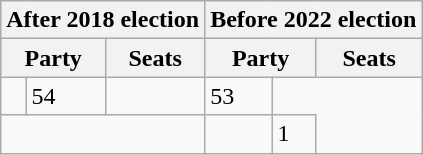<table class="wikitable">
<tr>
<th colspan="3">After 2018 election</th>
<th colspan="3">Before 2022 election</th>
</tr>
<tr>
<th colspan="2">Party</th>
<th>Seats</th>
<th colspan="2">Party</th>
<th>Seats</th>
</tr>
<tr>
<td></td>
<td>54</td>
<td></td>
<td>53</td>
</tr>
<tr>
<td colspan="3"></td>
<td></td>
<td>1</td>
</tr>
</table>
